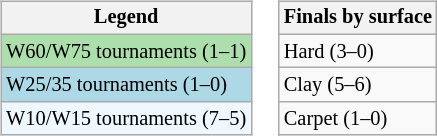<table>
<tr valign=top>
<td><br><table class="wikitable" style=font-size:85%;>
<tr>
<th>Legend</th>
</tr>
<tr style="background:#addfad;">
<td>W60/W75 tournaments (1–1)</td>
</tr>
<tr style="background:lightblue;">
<td>W25/35 tournaments (1–0)</td>
</tr>
<tr style="background:#f0f8ff;">
<td>W10/W15 tournaments (7–5)</td>
</tr>
</table>
</td>
<td><br><table class="wikitable" style=font-size:85%;>
<tr>
<th>Finals by surface</th>
</tr>
<tr>
<td>Hard (3–0)</td>
</tr>
<tr>
<td>Clay (5–6)</td>
</tr>
<tr>
<td>Carpet (1–0)</td>
</tr>
</table>
</td>
</tr>
</table>
